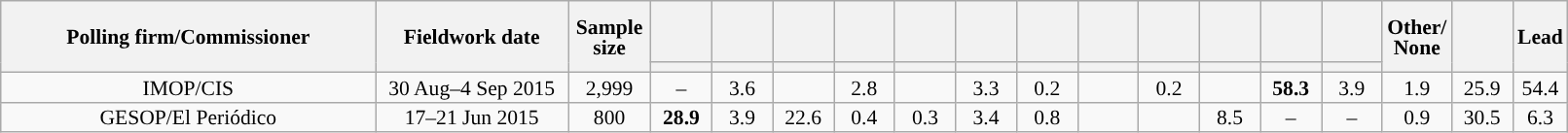<table class="wikitable collapsible collapsed" style="text-align:center; font-size:90%; line-height:14px;">
<tr style="height:42px;">
<th style="width:250px;" rowspan="2">Polling firm/Commissioner</th>
<th style="width:125px;" rowspan="2">Fieldwork date</th>
<th style="width:50px;" rowspan="2">Sample size</th>
<th style="width:35px;"></th>
<th style="width:35px;"></th>
<th style="width:35px;"></th>
<th style="width:35px;"></th>
<th style="width:35px;"></th>
<th style="width:35px;"></th>
<th style="width:35px;"></th>
<th style="width:35px;"></th>
<th style="width:35px;"></th>
<th style="width:35px;"></th>
<th style="width:35px;"></th>
<th style="width:35px;"></th>
<th style="width:35px;" rowspan="2">Other/<br>None</th>
<th style="width:35px;" rowspan="2"></th>
<th style="width:30px;" rowspan="2">Lead</th>
</tr>
<tr>
<th style="color:inherit;background:"></th>
<th style="color:inherit;background:"></th>
<th style="color:inherit;background:"></th>
<th style="color:inherit;background:"></th>
<th style="color:inherit;background:"></th>
<th style="color:inherit;background:"></th>
<th style="color:inherit;background:"></th>
<th style="color:inherit;background:"></th>
<th style="color:inherit;background:"></th>
<th style="color:inherit;background:"></th>
<th style="color:inherit;background:"></th>
<th style="color:inherit;background:"></th>
</tr>
<tr>
<td>IMOP/CIS</td>
<td>30 Aug–4 Sep 2015</td>
<td>2,999</td>
<td>–</td>
<td>3.6</td>
<td></td>
<td>2.8</td>
<td></td>
<td>3.3</td>
<td>0.2</td>
<td></td>
<td>0.2</td>
<td></td>
<td><strong>58.3</strong></td>
<td>3.9</td>
<td>1.9</td>
<td>25.9</td>
<td style="background:">54.4</td>
</tr>
<tr>
<td>GESOP/El Periódico</td>
<td>17–21 Jun 2015</td>
<td>800</td>
<td><strong>28.9</strong></td>
<td>3.9</td>
<td>22.6</td>
<td>0.4</td>
<td>0.3</td>
<td>3.4</td>
<td>0.8</td>
<td></td>
<td></td>
<td>8.5</td>
<td>–</td>
<td>–</td>
<td>0.9</td>
<td>30.5</td>
<td style="background:">6.3</td>
</tr>
</table>
